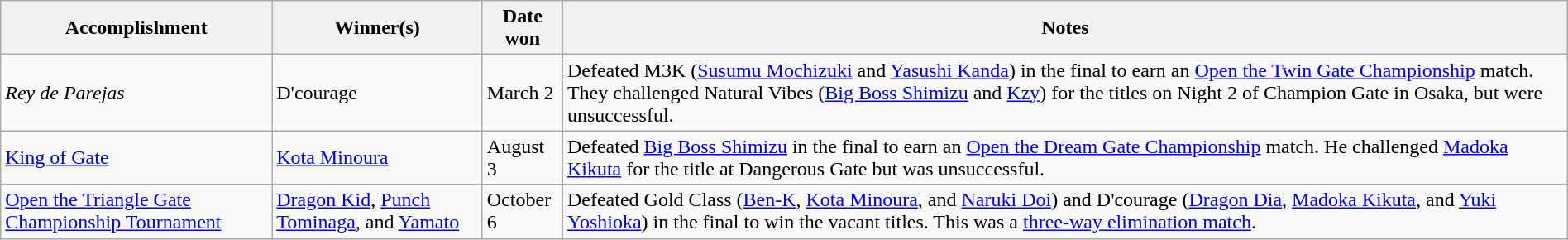<table class="wikitable" style="width:100%;">
<tr>
<th>Accomplishment</th>
<th>Winner(s)</th>
<th>Date won</th>
<th>Notes</th>
</tr>
<tr>
<td><em>Rey de Parejas</em></td>
<td>D'courage<br></td>
<td>March 2</td>
<td>Defeated M3K (<a href='#'>Susumu Mochizuki</a> and <a href='#'>Yasushi Kanda</a>) in the final to earn an <a href='#'>Open the Twin Gate Championship</a> match. They challenged Natural Vibes (<a href='#'>Big Boss Shimizu</a> and <a href='#'>Kzy</a>) for the titles on Night 2 of Champion Gate in Osaka, but were unsuccessful.</td>
</tr>
<tr>
<td><a href='#'>King of Gate</a></td>
<td><a href='#'>Kota Minoura</a></td>
<td>August 3</td>
<td>Defeated <a href='#'>Big Boss Shimizu</a> in the final to earn an <a href='#'>Open the Dream Gate Championship</a> match. He challenged <a href='#'>Madoka Kikuta</a> for the title at Dangerous Gate but was unsuccessful.</td>
</tr>
<tr>
<td><a href='#'>Open the Triangle Gate Championship Tournament</a></td>
<td><a href='#'>Dragon Kid</a>, <a href='#'>Punch Tominaga</a>, and <a href='#'>Yamato</a></td>
<td>October 6</td>
<td>Defeated Gold Class (<a href='#'>Ben-K</a>, <a href='#'>Kota Minoura</a>, and <a href='#'>Naruki Doi</a>) and D'courage (<a href='#'>Dragon Dia</a>, <a href='#'>Madoka Kikuta</a>, and <a href='#'>Yuki Yoshioka</a>) in the final to win the vacant titles. This was a <a href='#'>three-way elimination match</a>.</td>
</tr>
</table>
